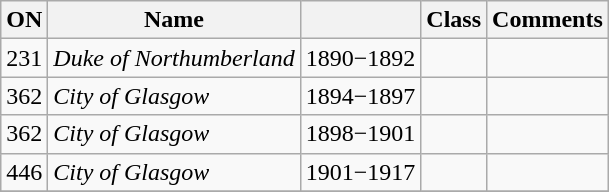<table class="wikitable">
<tr>
<th>ON</th>
<th>Name</th>
<th></th>
<th>Class</th>
<th>Comments</th>
</tr>
<tr>
<td>231</td>
<td><em>Duke of Northumberland</em></td>
<td>1890−1892</td>
<td></td>
<td></td>
</tr>
<tr>
<td>362</td>
<td><em>City of Glasgow</em></td>
<td>1894−1897</td>
<td></td>
<td></td>
</tr>
<tr>
<td>362</td>
<td><em>City of Glasgow</em></td>
<td>1898−1901</td>
<td></td>
<td></td>
</tr>
<tr>
<td>446</td>
<td><em>City of Glasgow</em></td>
<td>1901−1917</td>
<td></td>
<td></td>
</tr>
<tr>
</tr>
</table>
